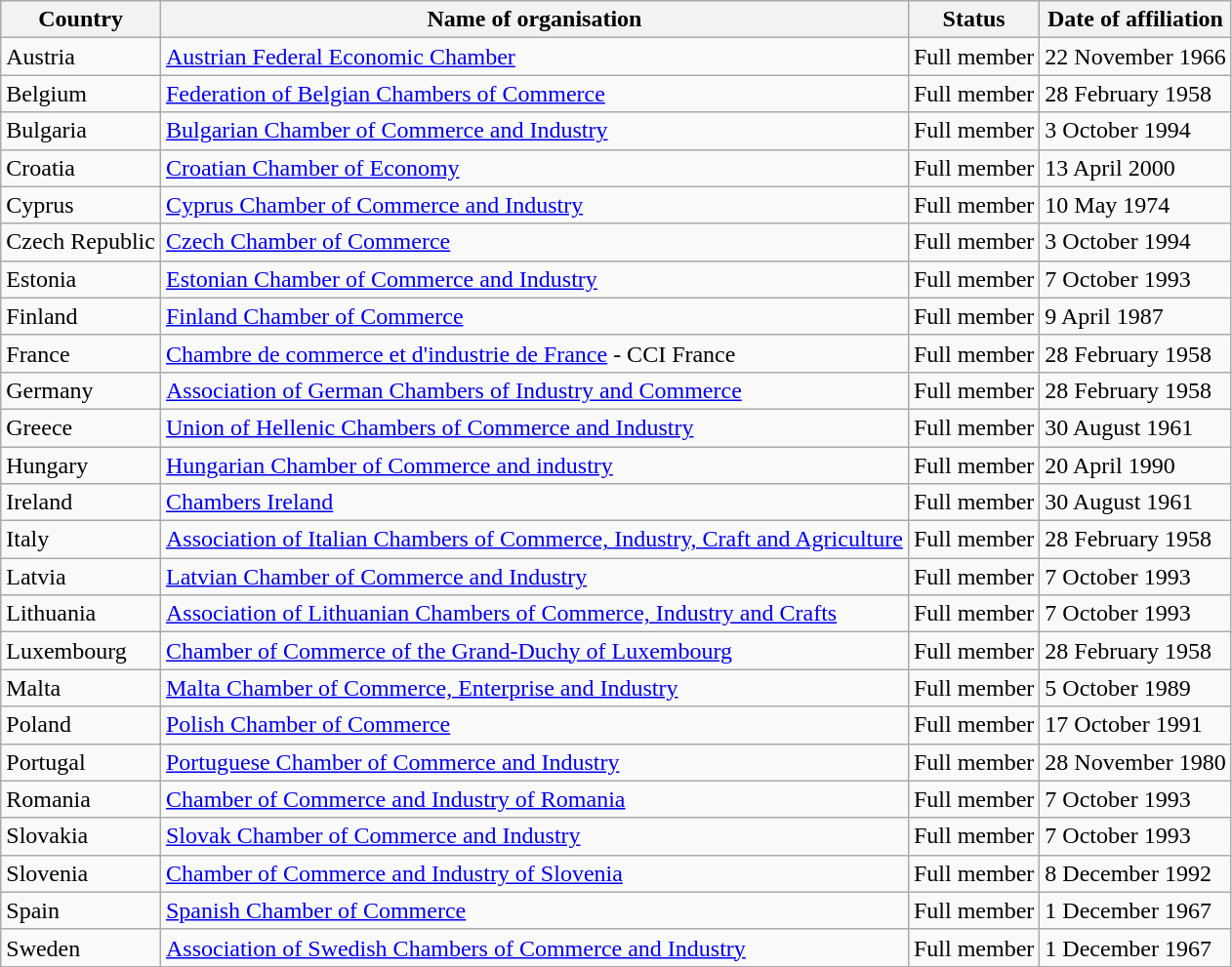<table class="wikitable sortable mw-collapsible mw-collapsed">
<tr>
<th>Country</th>
<th>Name of organisation</th>
<th>Status</th>
<th>Date of affiliation</th>
</tr>
<tr>
<td>Austria</td>
<td><a href='#'>Austrian Federal Economic Chamber</a></td>
<td>Full member</td>
<td>22 November 1966</td>
</tr>
<tr>
<td>Belgium</td>
<td><a href='#'>Federation of Belgian Chambers of Commerce</a></td>
<td>Full member</td>
<td>28 February 1958</td>
</tr>
<tr>
<td>Bulgaria</td>
<td><a href='#'>Bulgarian Chamber of Commerce and Industry</a></td>
<td>Full member</td>
<td>3 October 1994</td>
</tr>
<tr>
<td>Croatia</td>
<td><a href='#'>Croatian Chamber of Economy</a></td>
<td>Full member</td>
<td>13 April 2000</td>
</tr>
<tr>
<td>Cyprus</td>
<td><a href='#'>Cyprus Chamber of Commerce and Industry</a></td>
<td>Full member</td>
<td>10 May 1974</td>
</tr>
<tr>
<td>Czech Republic</td>
<td><a href='#'>Czech Chamber of Commerce</a></td>
<td>Full member</td>
<td>3 October 1994</td>
</tr>
<tr>
<td>Estonia</td>
<td><a href='#'>Estonian Chamber of Commerce and Industry</a></td>
<td>Full member</td>
<td>7 October 1993</td>
</tr>
<tr>
<td>Finland</td>
<td><a href='#'>Finland Chamber of Commerce</a></td>
<td>Full member</td>
<td>9 April 1987</td>
</tr>
<tr>
<td>France</td>
<td><a href='#'>Chambre de commerce et d'industrie de France</a> - CCI France</td>
<td>Full member</td>
<td>28 February 1958</td>
</tr>
<tr>
<td>Germany</td>
<td><a href='#'>Association of German Chambers of Industry and Commerce</a></td>
<td>Full member</td>
<td>28 February 1958</td>
</tr>
<tr>
<td>Greece</td>
<td><a href='#'>Union of Hellenic Chambers of Commerce and Industry</a></td>
<td>Full member</td>
<td>30 August 1961</td>
</tr>
<tr>
<td>Hungary</td>
<td><a href='#'>Hungarian Chamber of Commerce and industry</a></td>
<td>Full member</td>
<td>20 April 1990</td>
</tr>
<tr>
<td>Ireland</td>
<td><a href='#'>Chambers Ireland</a></td>
<td>Full member</td>
<td>30 August 1961</td>
</tr>
<tr>
<td>Italy</td>
<td><a href='#'>Association of Italian Chambers of Commerce, Industry, Craft and Agriculture</a></td>
<td>Full member</td>
<td>28 February 1958</td>
</tr>
<tr>
<td>Latvia</td>
<td><a href='#'>Latvian Chamber of Commerce and Industry</a></td>
<td>Full member</td>
<td>7 October 1993</td>
</tr>
<tr>
<td>Lithuania</td>
<td><a href='#'>Association of Lithuanian Chambers of Commerce, Industry and Crafts</a></td>
<td>Full member</td>
<td>7 October 1993</td>
</tr>
<tr>
<td>Luxembourg</td>
<td><a href='#'>Chamber of Commerce of the Grand-Duchy of Luxembourg</a></td>
<td>Full member</td>
<td>28 February 1958</td>
</tr>
<tr>
<td>Malta</td>
<td><a href='#'>Malta Chamber of Commerce, Enterprise and Industry</a></td>
<td>Full member</td>
<td>5 October 1989</td>
</tr>
<tr>
<td>Poland</td>
<td><a href='#'>Polish Chamber of Commerce</a></td>
<td>Full member</td>
<td>17 October 1991</td>
</tr>
<tr>
<td>Portugal</td>
<td><a href='#'>Portuguese Chamber of Commerce and Industry</a></td>
<td>Full member</td>
<td>28 November 1980</td>
</tr>
<tr>
<td>Romania</td>
<td><a href='#'>Chamber of Commerce and Industry of Romania</a></td>
<td>Full member</td>
<td>7 October 1993</td>
</tr>
<tr>
<td>Slovakia</td>
<td><a href='#'>Slovak Chamber of Commerce and Industry</a></td>
<td>Full member</td>
<td>7 October 1993</td>
</tr>
<tr>
<td>Slovenia</td>
<td><a href='#'>Chamber of Commerce and Industry of Slovenia</a></td>
<td>Full member</td>
<td>8 December 1992</td>
</tr>
<tr>
<td>Spain</td>
<td><a href='#'>Spanish Chamber of Commerce</a></td>
<td>Full member</td>
<td>1 December 1967</td>
</tr>
<tr>
<td>Sweden</td>
<td><a href='#'>Association of Swedish Chambers of Commerce and Industry</a></td>
<td>Full member</td>
<td>1 December 1967</td>
</tr>
</table>
